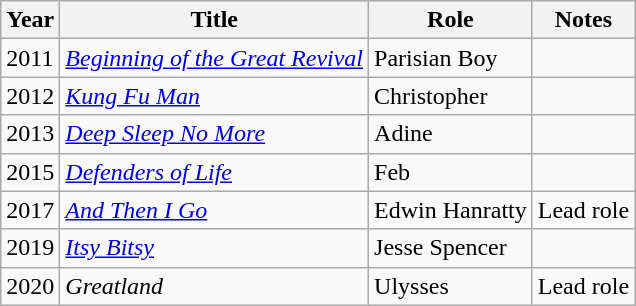<table class="wikitable sortable">
<tr>
<th>Year</th>
<th>Title</th>
<th>Role</th>
<th>Notes</th>
</tr>
<tr>
<td>2011</td>
<td><em><a href='#'>Beginning of the Great Revival</a></em></td>
<td>Parisian Boy</td>
<td></td>
</tr>
<tr>
<td>2012</td>
<td><em><a href='#'>Kung Fu Man</a></em></td>
<td>Christopher</td>
<td></td>
</tr>
<tr>
<td>2013</td>
<td><em><a href='#'>Deep Sleep No More</a></em></td>
<td>Adine</td>
<td></td>
</tr>
<tr>
<td>2015</td>
<td><em><a href='#'>Defenders of Life</a></em></td>
<td>Feb</td>
<td></td>
</tr>
<tr>
<td>2017</td>
<td><em><a href='#'>And Then I Go</a></em></td>
<td>Edwin Hanratty</td>
<td>Lead role</td>
</tr>
<tr>
<td>2019</td>
<td><em><a href='#'>Itsy Bitsy</a></em></td>
<td>Jesse Spencer</td>
<td></td>
</tr>
<tr>
<td>2020</td>
<td><em>Greatland</em></td>
<td>Ulysses</td>
<td>Lead role</td>
</tr>
</table>
